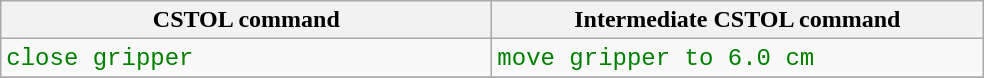<table class="wikitable" style="align: center; text-align: left;">
<tr>
<th style="width:20em;">CSTOL command</th>
<th style="width:20em;">Intermediate CSTOL command</th>
</tr>
<tr style="font-family: monospace, Courier;">
<td style="color: green">close gripper</td>
<td style="color: green">move gripper to 6.0 cm</td>
</tr>
<tr>
</tr>
</table>
